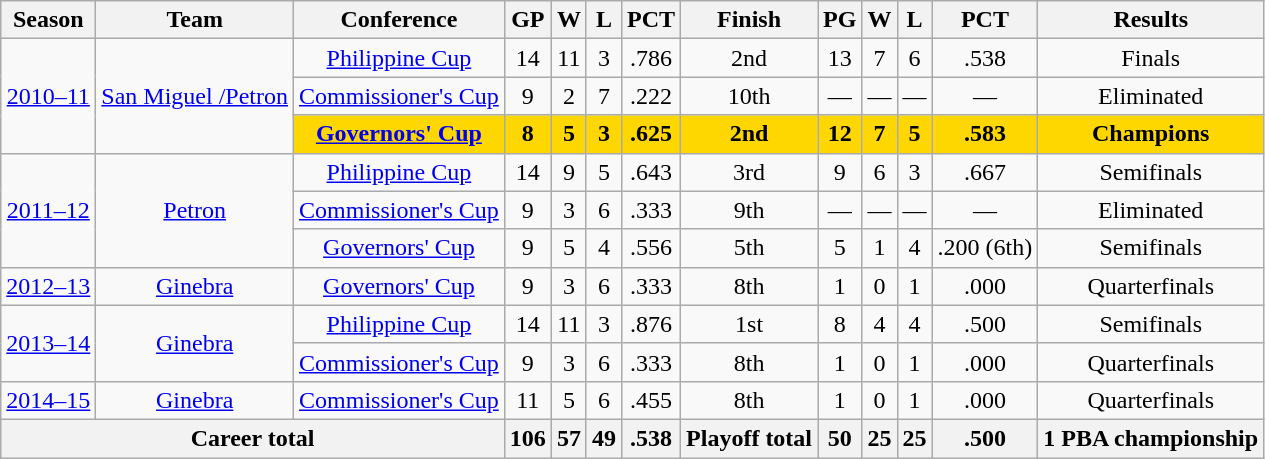<table class="wikitable" style="text-align:center">
<tr>
<th>Season</th>
<th>Team</th>
<th>Conference</th>
<th>GP</th>
<th>W</th>
<th>L</th>
<th>PCT</th>
<th>Finish</th>
<th>PG</th>
<th>W</th>
<th>L</th>
<th>PCT</th>
<th>Results</th>
</tr>
<tr>
<td rowspan="3"><a href='#'>2010–11</a></td>
<td rowspan="3"><a href='#'>San Miguel /Petron</a></td>
<td><a href='#'>Philippine Cup</a></td>
<td>14</td>
<td>11</td>
<td>3</td>
<td>.786</td>
<td>2nd</td>
<td>13</td>
<td>7</td>
<td>6</td>
<td>.538</td>
<td>Finals</td>
</tr>
<tr>
<td><a href='#'>Commissioner's Cup</a></td>
<td>9</td>
<td>2</td>
<td>7</td>
<td>.222</td>
<td>10th</td>
<td>—</td>
<td>—</td>
<td>—</td>
<td>—</td>
<td>Eliminated</td>
</tr>
<tr>
<td bgcolor="#FFD700"><a href='#'><strong>Governors' Cup</strong></a></td>
<td bgcolor="#FFD700"><strong>8</strong></td>
<td bgcolor="#FFD700"><strong>5</strong></td>
<td bgcolor="#FFD700"><strong>3</strong></td>
<td bgcolor="#FFD700"><strong>.625</strong></td>
<td bgcolor="#FFD700"><strong>2nd</strong></td>
<td bgcolor="#FFD700"><strong>12</strong></td>
<td bgcolor="#FFD700"><strong>7</strong></td>
<td bgcolor="#FFD700"><strong>5</strong></td>
<td bgcolor="#FFD700"><strong>.583</strong></td>
<td bgcolor="#FFD700"><strong>Champions</strong></td>
</tr>
<tr>
<td rowspan="3"><a href='#'>2011–12</a></td>
<td rowspan="3"><a href='#'>Petron</a></td>
<td><a href='#'>Philippine Cup</a></td>
<td>14</td>
<td>9</td>
<td>5</td>
<td>.643</td>
<td>3rd</td>
<td>9</td>
<td>6</td>
<td>3</td>
<td>.667</td>
<td>Semifinals</td>
</tr>
<tr>
<td><a href='#'>Commissioner's Cup</a></td>
<td>9</td>
<td>3</td>
<td>6</td>
<td>.333</td>
<td>9th</td>
<td>—</td>
<td>—</td>
<td>—</td>
<td>—</td>
<td>Eliminated</td>
</tr>
<tr>
<td><a href='#'>Governors' Cup</a></td>
<td>9</td>
<td>5</td>
<td>4</td>
<td>.556</td>
<td>5th</td>
<td>5</td>
<td>1</td>
<td>4</td>
<td>.200 (6th)</td>
<td>Semifinals</td>
</tr>
<tr>
<td><a href='#'>2012–13</a></td>
<td><a href='#'>Ginebra</a></td>
<td><a href='#'>Governors' Cup</a></td>
<td>9</td>
<td>3</td>
<td>6</td>
<td>.333</td>
<td>8th</td>
<td>1</td>
<td>0</td>
<td>1</td>
<td>.000</td>
<td>Quarterfinals</td>
</tr>
<tr>
<td rowspan="2"><a href='#'>2013–14</a></td>
<td rowspan="2"><a href='#'>Ginebra</a></td>
<td><a href='#'>Philippine Cup</a></td>
<td>14</td>
<td>11</td>
<td>3</td>
<td>.876</td>
<td>1st</td>
<td>8</td>
<td>4</td>
<td>4</td>
<td>.500</td>
<td>Semifinals</td>
</tr>
<tr>
<td><a href='#'>Commissioner's Cup</a></td>
<td>9</td>
<td>3</td>
<td>6</td>
<td>.333</td>
<td>8th</td>
<td>1</td>
<td>0</td>
<td>1</td>
<td>.000</td>
<td>Quarterfinals</td>
</tr>
<tr>
<td><a href='#'>2014–15</a></td>
<td><a href='#'>Ginebra</a></td>
<td><a href='#'>Commissioner's Cup</a></td>
<td>11</td>
<td>5</td>
<td>6</td>
<td>.455</td>
<td>8th</td>
<td>1</td>
<td>0</td>
<td>1</td>
<td>.000</td>
<td>Quarterfinals</td>
</tr>
<tr>
<th colspan="3"><strong>Career total</strong></th>
<th>106</th>
<th>57</th>
<th>49</th>
<th>.538</th>
<th>Playoff total</th>
<th>50</th>
<th>25</th>
<th>25</th>
<th>.500</th>
<th><strong>1 PBA championship</strong></th>
</tr>
</table>
